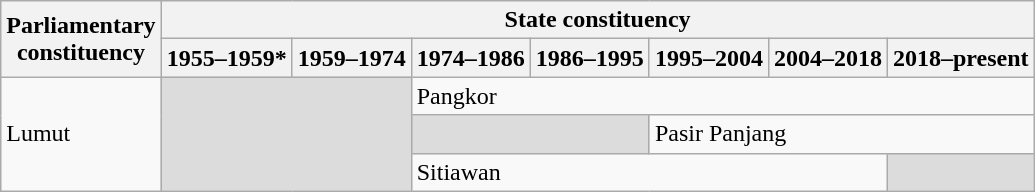<table class="wikitable">
<tr>
<th rowspan="2">Parliamentary<br>constituency</th>
<th colspan="7">State constituency</th>
</tr>
<tr>
<th>1955–1959*</th>
<th>1959–1974</th>
<th>1974–1986</th>
<th>1986–1995</th>
<th>1995–2004</th>
<th>2004–2018</th>
<th>2018–present</th>
</tr>
<tr>
<td rowspan="3">Lumut</td>
<td colspan="2" rowspan="3" bgcolor="dcdcdc"></td>
<td colspan="5">Pangkor</td>
</tr>
<tr>
<td colspan="2" bgcolor="dcdcdc"></td>
<td colspan="3">Pasir Panjang</td>
</tr>
<tr>
<td colspan="4">Sitiawan</td>
<td bgcolor="dcdcdc"></td>
</tr>
</table>
